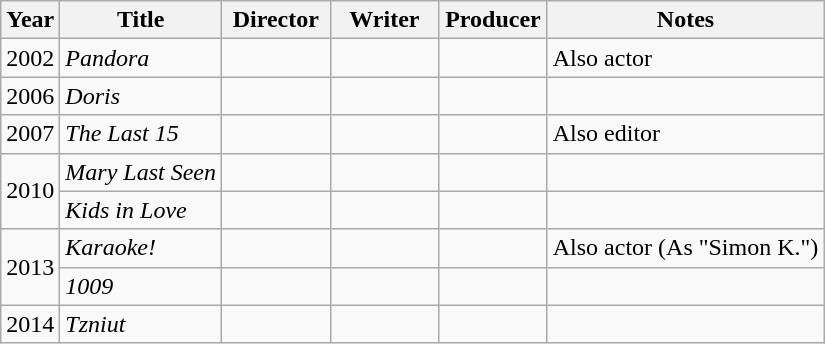<table class="wikitable">
<tr>
<th>Year</th>
<th>Title</th>
<th width="65">Director</th>
<th width="65">Writer</th>
<th width="65">Producer</th>
<th>Notes</th>
</tr>
<tr>
<td>2002</td>
<td><em>Pandora</em></td>
<td></td>
<td></td>
<td></td>
<td>Also actor</td>
</tr>
<tr>
<td>2006</td>
<td><em>Doris</em></td>
<td></td>
<td></td>
<td></td>
<td></td>
</tr>
<tr>
<td>2007</td>
<td><em>The Last 15</em></td>
<td></td>
<td></td>
<td></td>
<td>Also editor</td>
</tr>
<tr>
<td rowspan=2>2010</td>
<td><em>Mary Last Seen</em></td>
<td></td>
<td></td>
<td></td>
<td></td>
</tr>
<tr>
<td><em>Kids in Love</em></td>
<td></td>
<td></td>
<td></td>
<td></td>
</tr>
<tr>
<td rowspan=2>2013</td>
<td><em>Karaoke!</em></td>
<td></td>
<td></td>
<td></td>
<td>Also actor (As "Simon K.")</td>
</tr>
<tr>
<td><em>1009</em></td>
<td></td>
<td></td>
<td></td>
<td></td>
</tr>
<tr>
<td>2014</td>
<td><em>Tzniut</em></td>
<td></td>
<td></td>
<td></td>
<td></td>
</tr>
</table>
